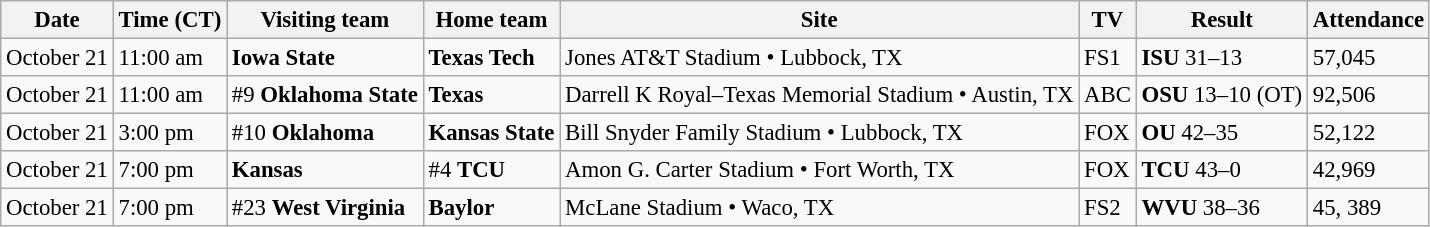<table class="wikitable" style="font-size:95%;">
<tr>
<th>Date</th>
<th>Time (CT)</th>
<th>Visiting team</th>
<th>Home team</th>
<th>Site</th>
<th>TV</th>
<th>Result</th>
<th>Attendance</th>
</tr>
<tr bgcolor=>
<td>October 21</td>
<td>11:00 am</td>
<td><strong>Iowa State</strong></td>
<td><strong>Texas Tech</strong></td>
<td>Jones AT&T Stadium • Lubbock, TX</td>
<td>FS1</td>
<td><strong>ISU</strong> 31–13</td>
<td>57,045</td>
</tr>
<tr bgcolor=>
<td>October 21</td>
<td>11:00 am</td>
<td>#9 <strong>Oklahoma State</strong></td>
<td><strong>Texas</strong></td>
<td>Darrell K Royal–Texas Memorial Stadium • Austin, TX</td>
<td>ABC</td>
<td><strong>OSU</strong> 13–10 (OT)</td>
<td>92,506</td>
</tr>
<tr bgcolor=>
<td>October 21</td>
<td>3:00 pm</td>
<td>#10 <strong>Oklahoma</strong></td>
<td><strong>Kansas State</strong></td>
<td>Bill Snyder Family Stadium • Lubbock, TX</td>
<td>FOX</td>
<td><strong>OU</strong> 42–35</td>
<td>52,122</td>
</tr>
<tr bgcolor=>
<td>October 21</td>
<td>7:00 pm</td>
<td><strong>Kansas</strong></td>
<td>#4 <strong>TCU</strong></td>
<td>Amon G. Carter Stadium • Fort Worth, TX</td>
<td>FOX</td>
<td><strong>TCU</strong> 43–0</td>
<td>42,969</td>
</tr>
<tr bgcolor=>
<td>October 21</td>
<td>7:00 pm</td>
<td>#23 <strong>West Virginia</strong></td>
<td><strong>Baylor</strong></td>
<td>McLane Stadium • Waco, TX</td>
<td>FS2</td>
<td><strong>WVU</strong> 38–36</td>
<td>45, 389</td>
</tr>
</table>
